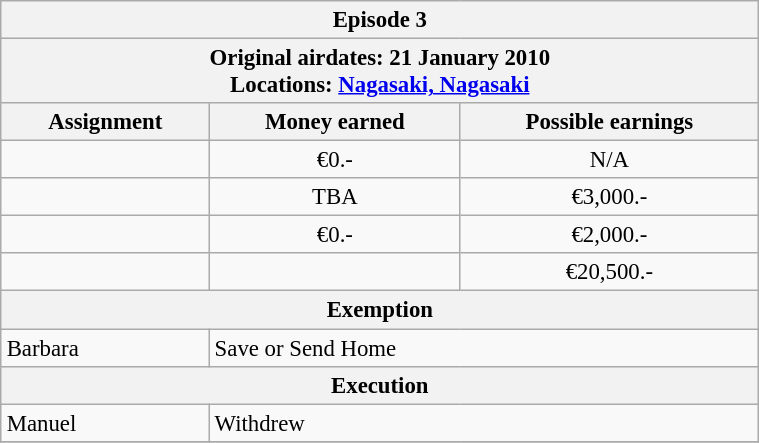<table class="wikitable" style="font-size: 95%; margin: 10px" align="right" width="40%">
<tr>
<th colspan=3>Episode 3</th>
</tr>
<tr>
<th colspan=3>Original airdates: 21 January 2010<br>Locations: <a href='#'>Nagasaki, Nagasaki</a></th>
</tr>
<tr>
<th>Assignment</th>
<th>Money earned</th>
<th>Possible earnings</th>
</tr>
<tr>
<td></td>
<td align="center">€0.-</td>
<td align="center">N/A</td>
</tr>
<tr>
<td></td>
<td align="center">TBA</td>
<td align="center">€3,000.-</td>
</tr>
<tr>
<td></td>
<td align="center">€0.-</td>
<td align="center">€2,000.-</td>
</tr>
<tr>
<td><strong></strong></td>
<td align="center"><strong></strong></td>
<td align="center">€20,500.-</td>
</tr>
<tr>
<th colspan=3>Exemption</th>
</tr>
<tr>
<td>Barbara</td>
<td colspan=2>Save or Send Home</td>
</tr>
<tr>
<th colspan=3>Execution</th>
</tr>
<tr>
<td>Manuel</td>
<td colspan=2>Withdrew</td>
</tr>
<tr>
</tr>
</table>
